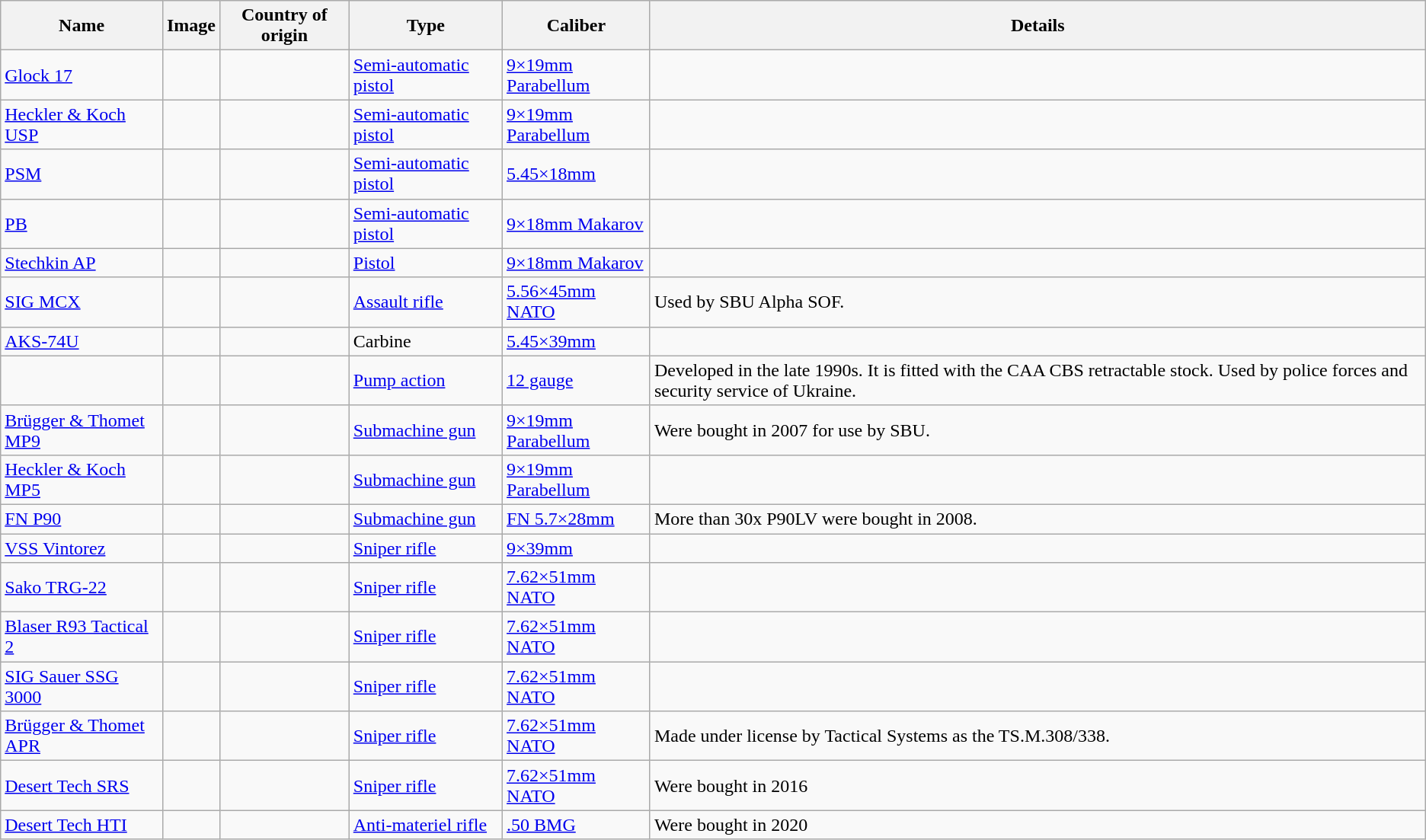<table class="wikitable sortable">
<tr>
<th>Name</th>
<th>Image</th>
<th>Country of origin</th>
<th>Type</th>
<th>Caliber</th>
<th>Details</th>
</tr>
<tr>
<td><a href='#'>Glock 17</a></td>
<td></td>
<td></td>
<td><a href='#'>Semi-automatic pistol</a></td>
<td><a href='#'>9×19mm Parabellum</a></td>
<td></td>
</tr>
<tr>
<td><a href='#'>Heckler & Koch USP</a></td>
<td></td>
<td></td>
<td><a href='#'>Semi-automatic pistol</a></td>
<td><a href='#'>9×19mm Parabellum</a></td>
<td></td>
</tr>
<tr>
<td><a href='#'>PSM</a></td>
<td></td>
<td></td>
<td><a href='#'>Semi-automatic pistol</a></td>
<td><a href='#'>5.45×18mm</a></td>
<td></td>
</tr>
<tr>
<td><a href='#'>PB</a></td>
<td></td>
<td></td>
<td><a href='#'>Semi-automatic pistol</a></td>
<td><a href='#'>9×18mm Makarov</a></td>
<td></td>
</tr>
<tr>
<td><a href='#'>Stechkin AP</a></td>
<td></td>
<td></td>
<td><a href='#'>Pistol</a></td>
<td><a href='#'>9×18mm Makarov</a></td>
<td></td>
</tr>
<tr |->
<td><a href='#'>SIG MCX</a></td>
<td></td>
<td></td>
<td><a href='#'>Assault rifle</a></td>
<td><a href='#'>5.56×45mm NATO</a><br></td>
<td>Used by SBU Alpha SOF.</td>
</tr>
<tr>
<td><a href='#'>AKS-74U</a></td>
<td></td>
<td></td>
<td>Carbine</td>
<td><a href='#'>5.45×39mm</a></td>
<td></td>
</tr>
<tr>
<td></td>
<td></td>
<td></td>
<td><a href='#'>Pump action</a></td>
<td><a href='#'>12 gauge</a></td>
<td>Developed in the late 1990s. It is fitted with the CAA CBS retractable stock. Used by police forces and security service of Ukraine.</td>
</tr>
<tr>
<td><a href='#'>Brügger & Thomet MP9</a></td>
<td></td>
<td></td>
<td><a href='#'>Submachine gun</a></td>
<td><a href='#'>9×19mm Parabellum</a></td>
<td>Were bought in 2007 for use by SBU.</td>
</tr>
<tr>
<td><a href='#'>Heckler & Koch MP5</a></td>
<td></td>
<td></td>
<td><a href='#'>Submachine gun</a></td>
<td><a href='#'>9×19mm Parabellum</a></td>
<td></td>
</tr>
<tr>
<td><a href='#'>FN P90</a></td>
<td></td>
<td></td>
<td><a href='#'>Submachine gun</a></td>
<td><a href='#'>FN 5.7×28mm</a></td>
<td>More than 30x P90LV were bought in 2008.</td>
</tr>
<tr>
<td><a href='#'>VSS Vintorez</a></td>
<td></td>
<td></td>
<td><a href='#'>Sniper rifle</a></td>
<td><a href='#'>9×39mm</a></td>
<td></td>
</tr>
<tr>
<td><a href='#'>Sako TRG-22</a></td>
<td></td>
<td></td>
<td><a href='#'>Sniper rifle</a></td>
<td><a href='#'>7.62×51mm NATO</a></td>
<td></td>
</tr>
<tr>
<td><a href='#'>Blaser R93 Tactical 2</a></td>
<td></td>
<td></td>
<td><a href='#'>Sniper rifle</a></td>
<td><a href='#'>7.62×51mm NATO</a></td>
<td></td>
</tr>
<tr>
<td><a href='#'>SIG Sauer SSG 3000</a></td>
<td></td>
<td></td>
<td><a href='#'>Sniper rifle</a></td>
<td><a href='#'>7.62×51mm NATO</a></td>
<td></td>
</tr>
<tr>
<td><a href='#'>Brügger & Thomet APR</a></td>
<td></td>
<td><br></td>
<td><a href='#'>Sniper rifle</a></td>
<td><a href='#'>7.62×51mm NATO</a></td>
<td>Made under license by Tactical Systems as the TS.M.308/338.</td>
</tr>
<tr>
<td><a href='#'>Desert Tech SRS</a></td>
<td></td>
<td></td>
<td><a href='#'>Sniper rifle</a></td>
<td><a href='#'>7.62×51mm NATO</a></td>
<td>Were bought in 2016</td>
</tr>
<tr>
<td><a href='#'>Desert Tech HTI</a></td>
<td></td>
<td></td>
<td><a href='#'>Anti-materiel rifle</a></td>
<td><a href='#'>.50 BMG</a></td>
<td>Were bought in 2020</td>
</tr>
</table>
